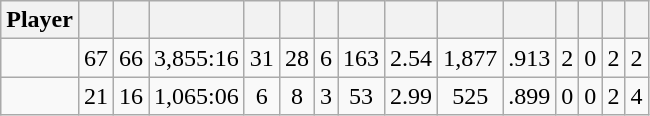<table class="wikitable sortable" style="text-align:center;">
<tr>
<th>Player</th>
<th></th>
<th></th>
<th></th>
<th></th>
<th></th>
<th></th>
<th></th>
<th></th>
<th></th>
<th></th>
<th></th>
<th></th>
<th></th>
<th></th>
</tr>
<tr>
<td></td>
<td>67</td>
<td>66</td>
<td>3,855:16</td>
<td>31</td>
<td>28</td>
<td>6</td>
<td>163</td>
<td>2.54</td>
<td>1,877</td>
<td>.913</td>
<td>2</td>
<td>0</td>
<td>2</td>
<td>2</td>
</tr>
<tr>
<td></td>
<td>21</td>
<td>16</td>
<td>1,065:06</td>
<td>6</td>
<td>8</td>
<td>3</td>
<td>53</td>
<td>2.99</td>
<td>525</td>
<td>.899</td>
<td>0</td>
<td>0</td>
<td>2</td>
<td>4</td>
</tr>
</table>
